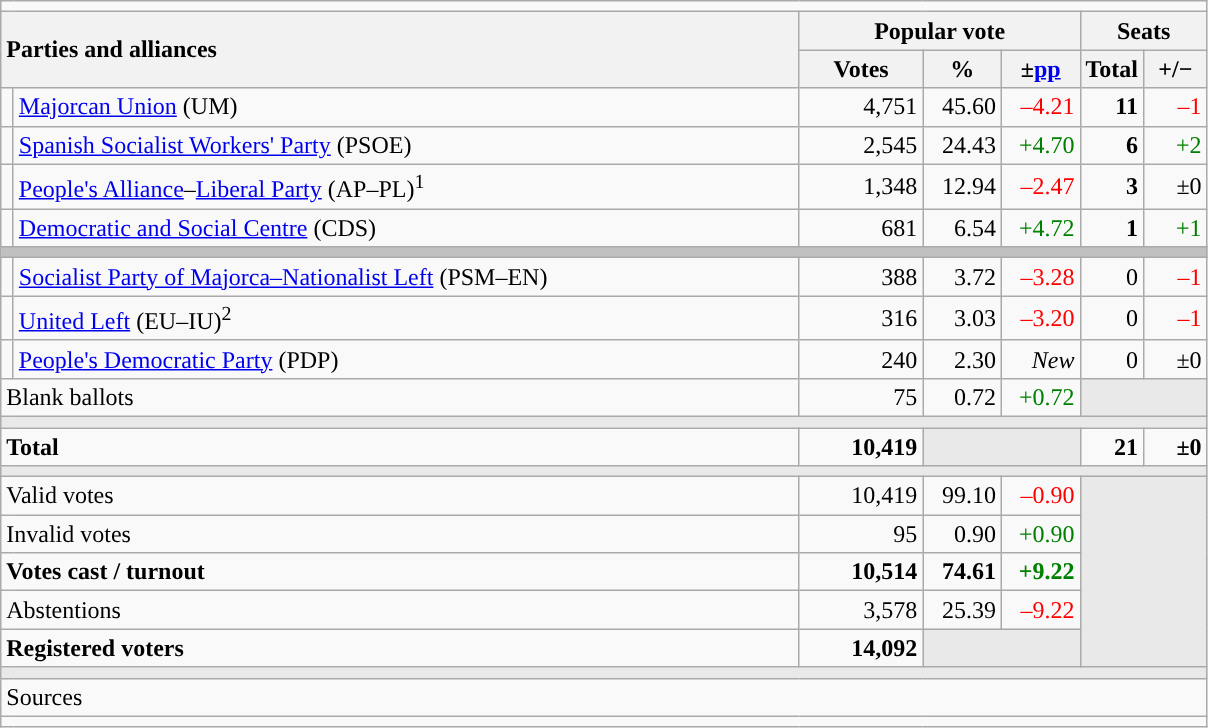<table class="wikitable" style="text-align:right;">
<tr>
<td colspan="7"></td>
</tr>
<tr>
<th style="text-align:left;" rowspan="2" colspan="2" width="525">Parties and alliances</th>
<th colspan="3">Popular vote</th>
<th colspan="2">Seats</th>
</tr>
<tr>
<th width="75">Votes</th>
<th width="45">%</th>
<th width="45">±<a href='#'>pp</a></th>
<th width="35">Total</th>
<th width="35">+/−</th>
</tr>
<tr>
<td width="1" style="color:inherit;background:"></td>
<td align="left"><a href='#'>Majorcan Union</a> (UM)</td>
<td>4,751</td>
<td>45.60</td>
<td style="color:red;">–4.21</td>
<td><strong>11</strong></td>
<td style="color:red;">–1</td>
</tr>
<tr>
<td style="color:inherit;background:"></td>
<td align="left"><a href='#'>Spanish Socialist Workers' Party</a> (PSOE)</td>
<td>2,545</td>
<td>24.43</td>
<td style="color:green;">+4.70</td>
<td><strong>6</strong></td>
<td style="color:green;">+2</td>
</tr>
<tr>
<td style="color:inherit;background:"></td>
<td align="left"><a href='#'>People's Alliance</a>–<a href='#'>Liberal Party</a> (AP–PL)<sup>1</sup></td>
<td>1,348</td>
<td>12.94</td>
<td style="color:red;">–2.47</td>
<td><strong>3</strong></td>
<td>±0</td>
</tr>
<tr>
<td style="color:inherit;background:"></td>
<td align="left"><a href='#'>Democratic and Social Centre</a> (CDS)</td>
<td>681</td>
<td>6.54</td>
<td style="color:green;">+4.72</td>
<td><strong>1</strong></td>
<td style="color:green;">+1</td>
</tr>
<tr>
<td colspan="7" bgcolor="#C0C0C0"></td>
</tr>
<tr>
<td style="color:inherit;background:"></td>
<td align="left"><a href='#'>Socialist Party of Majorca–Nationalist Left</a> (PSM–EN)</td>
<td>388</td>
<td>3.72</td>
<td style="color:red;">–3.28</td>
<td>0</td>
<td style="color:red;">–1</td>
</tr>
<tr>
<td style="color:inherit;background:"></td>
<td align="left"><a href='#'>United Left</a> (EU–IU)<sup>2</sup></td>
<td>316</td>
<td>3.03</td>
<td style="color:red;">–3.20</td>
<td>0</td>
<td style="color:red;">–1</td>
</tr>
<tr>
<td style="color:inherit;background:"></td>
<td align="left"><a href='#'>People's Democratic Party</a> (PDP)</td>
<td>240</td>
<td>2.30</td>
<td><em>New</em></td>
<td>0</td>
<td>±0</td>
</tr>
<tr>
<td align="left" colspan="2">Blank ballots</td>
<td>75</td>
<td>0.72</td>
<td style="color:green;">+0.72</td>
<td bgcolor="#E9E9E9" colspan="2"></td>
</tr>
<tr>
<td colspan="7" bgcolor="#E9E9E9"></td>
</tr>
<tr style="font-weight:bold;">
<td align="left" colspan="2">Total</td>
<td>10,419</td>
<td bgcolor="#E9E9E9" colspan="2"></td>
<td>21</td>
<td>±0</td>
</tr>
<tr>
<td colspan="7" bgcolor="#E9E9E9"></td>
</tr>
<tr>
<td align="left" colspan="2">Valid votes</td>
<td>10,419</td>
<td>99.10</td>
<td style="color:red;">–0.90</td>
<td bgcolor="#E9E9E9" colspan="2" rowspan="5"></td>
</tr>
<tr>
<td align="left" colspan="2">Invalid votes</td>
<td>95</td>
<td>0.90</td>
<td style="color:green;">+0.90</td>
</tr>
<tr style="font-weight:bold;">
<td align="left" colspan="2">Votes cast / turnout</td>
<td>10,514</td>
<td>74.61</td>
<td style="color:green;">+9.22</td>
</tr>
<tr>
<td align="left" colspan="2">Abstentions</td>
<td>3,578</td>
<td>25.39</td>
<td style="color:red;">–9.22</td>
</tr>
<tr style="font-weight:bold;">
<td align="left" colspan="2">Registered voters</td>
<td>14,092</td>
<td bgcolor="#E9E9E9" colspan="2"></td>
</tr>
<tr>
<td colspan="7" bgcolor="#E9E9E9"></td>
</tr>
<tr>
<td align="left" colspan="7">Sources</td>
</tr>
<tr>
<td colspan="7" style="text-align:left; max-width:790px;"></td>
</tr>
</table>
